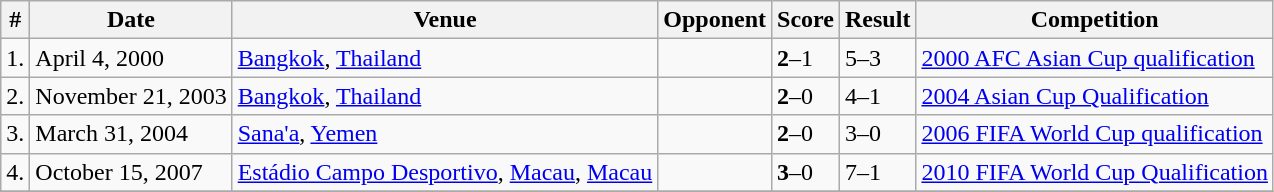<table class="wikitable">
<tr>
<th>#</th>
<th>Date</th>
<th>Venue</th>
<th>Opponent</th>
<th>Score</th>
<th>Result</th>
<th>Competition</th>
</tr>
<tr>
<td>1.</td>
<td>April 4, 2000</td>
<td><a href='#'>Bangkok</a>, <a href='#'>Thailand</a></td>
<td></td>
<td><strong>2</strong>–1</td>
<td>5–3</td>
<td><a href='#'>2000 AFC Asian Cup qualification</a></td>
</tr>
<tr>
<td>2.</td>
<td>November 21, 2003</td>
<td><a href='#'>Bangkok</a>, <a href='#'>Thailand</a></td>
<td></td>
<td><strong>2</strong>–0</td>
<td>4–1</td>
<td><a href='#'>2004 Asian Cup Qualification</a></td>
</tr>
<tr>
<td>3.</td>
<td>March 31, 2004</td>
<td><a href='#'>Sana'a</a>, <a href='#'>Yemen</a></td>
<td></td>
<td><strong>2</strong>–0</td>
<td>3–0</td>
<td><a href='#'>2006 FIFA World Cup qualification</a></td>
</tr>
<tr>
<td>4.</td>
<td>October 15, 2007</td>
<td><a href='#'>Estádio Campo Desportivo</a>, <a href='#'>Macau</a>, <a href='#'>Macau</a></td>
<td></td>
<td><strong>3</strong>–0</td>
<td>7–1</td>
<td><a href='#'>2010 FIFA World Cup Qualification</a></td>
</tr>
<tr>
</tr>
</table>
